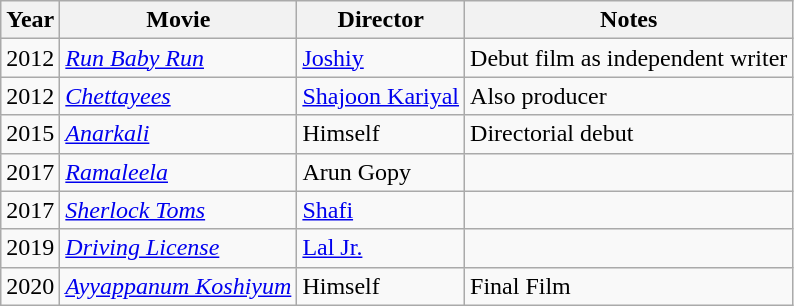<table class="wikitable">
<tr>
<th><strong>Year</strong></th>
<th><strong>Movie</strong></th>
<th><strong>Director</strong></th>
<th><strong>Notes</strong></th>
</tr>
<tr>
<td>2012</td>
<td><em><a href='#'>Run Baby Run</a></em></td>
<td><a href='#'>Joshiy</a></td>
<td>Debut film as independent writer</td>
</tr>
<tr>
<td>2012</td>
<td><em><a href='#'>Chettayees</a></em></td>
<td><a href='#'>Shajoon Kariyal</a></td>
<td>Also producer</td>
</tr>
<tr>
<td>2015</td>
<td><em><a href='#'>Anarkali</a></em></td>
<td>Himself</td>
<td>Directorial debut</td>
</tr>
<tr>
<td>2017</td>
<td><em><a href='#'>Ramaleela</a></em></td>
<td>Arun Gopy</td>
<td></td>
</tr>
<tr>
<td>2017</td>
<td><em><a href='#'>Sherlock Toms</a></em></td>
<td><a href='#'>Shafi</a></td>
<td></td>
</tr>
<tr>
<td>2019</td>
<td><em><a href='#'>Driving License</a></em></td>
<td><a href='#'>Lal Jr.</a></td>
<td></td>
</tr>
<tr>
<td>2020</td>
<td><em><a href='#'>Ayyappanum Koshiyum</a></em></td>
<td>Himself</td>
<td>Final Film</td>
</tr>
</table>
